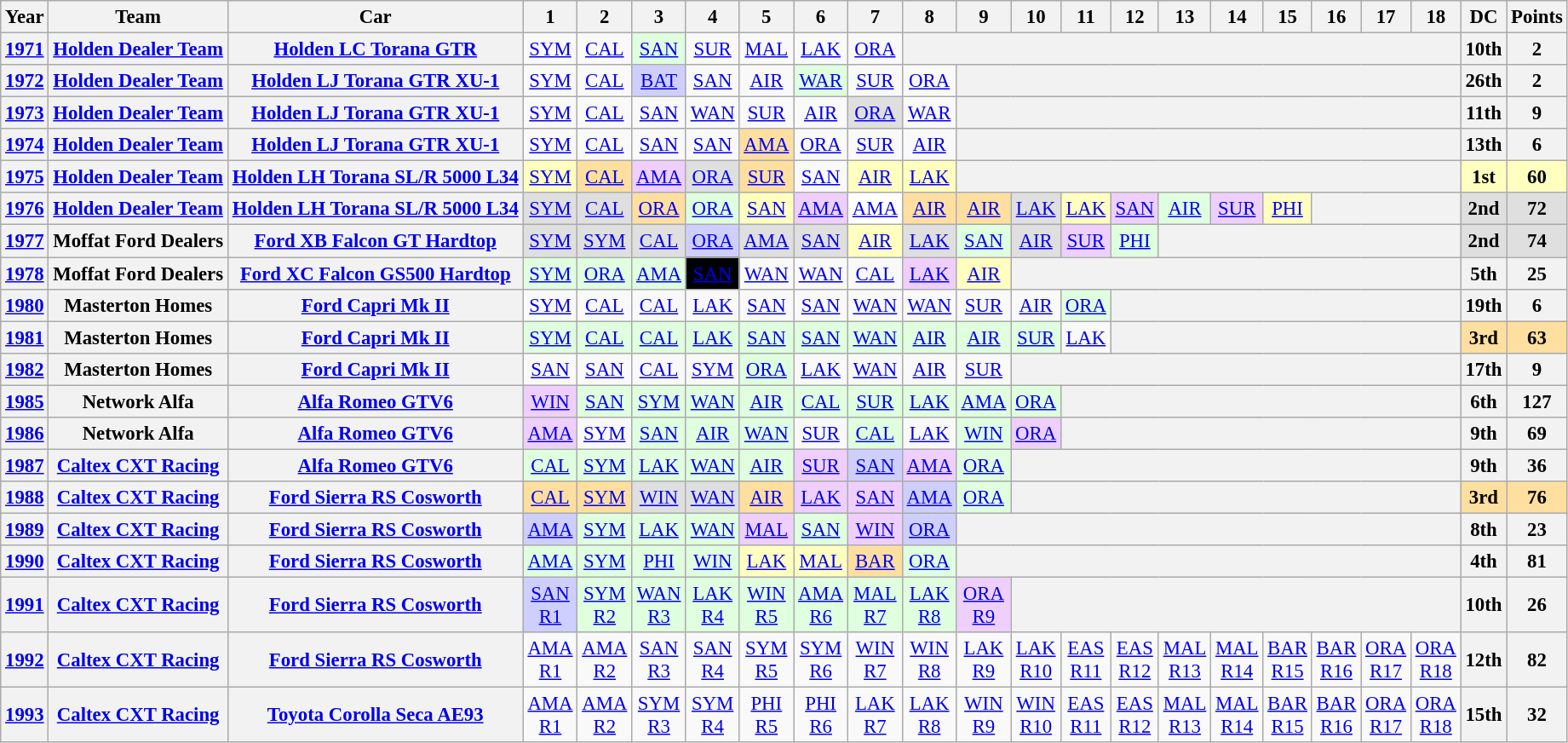<table class="wikitable" style="text-align:center; font-size:95%">
<tr>
<th>Year</th>
<th>Team</th>
<th>Car</th>
<th>1</th>
<th>2</th>
<th>3</th>
<th>4</th>
<th>5</th>
<th>6</th>
<th>7</th>
<th>8</th>
<th>9</th>
<th>10</th>
<th>11</th>
<th>12</th>
<th>13</th>
<th>14</th>
<th>15</th>
<th>16</th>
<th>17</th>
<th>18</th>
<th>DC</th>
<th>Points</th>
</tr>
<tr>
<th><a href='#'>1971</a></th>
<th><a href='#'>Holden Dealer Team</a></th>
<th><a href='#'>Holden LC Torana GTR</a></th>
<td><a href='#'>SYM</a></td>
<td><a href='#'>CAL</a></td>
<td style="background:#dfffdf;"><a href='#'>SAN</a><br></td>
<td><a href='#'>SUR</a></td>
<td><a href='#'>MAL</a></td>
<td><a href='#'>LAK</a></td>
<td><a href='#'>ORA</a></td>
<th colspan=11></th>
<th>10th</th>
<th>2</th>
</tr>
<tr>
<th><a href='#'>1972</a></th>
<th><a href='#'>Holden Dealer Team</a></th>
<th><a href='#'>Holden LJ Torana GTR XU-1</a></th>
<td><a href='#'>SYM</a></td>
<td><a href='#'>CAL</a></td>
<td style="background:#cfcfff;"><a href='#'>BAT</a><br></td>
<td><a href='#'>SAN</a></td>
<td><a href='#'>AIR</a></td>
<td style="background:#dfffdf;"><a href='#'>WAR</a><br></td>
<td><a href='#'>SUR</a></td>
<td><a href='#'>ORA</a></td>
<th colspan=10></th>
<th>26th</th>
<th>2</th>
</tr>
<tr>
<th><a href='#'>1973</a></th>
<th><a href='#'>Holden Dealer Team</a></th>
<th><a href='#'>Holden LJ Torana GTR XU-1</a></th>
<td><a href='#'>SYM</a></td>
<td style="background:#; "><a href='#'>CAL</a></td>
<td><a href='#'>SAN</a></td>
<td><a href='#'>WAN</a></td>
<td style="background:#; "><a href='#'>SUR</a></td>
<td><a href='#'>AIR</a></td>
<td style="background:#dfdfdf; "><a href='#'>ORA</a><br></td>
<td><a href='#'>WAR</a></td>
<th colspan=10></th>
<th>11th</th>
<th>9</th>
</tr>
<tr>
<th><a href='#'>1974</a></th>
<th><a href='#'>Holden Dealer Team</a></th>
<th><a href='#'>Holden LJ Torana GTR XU-1</a></th>
<td><a href='#'>SYM</a></td>
<td><a href='#'>CAL</a></td>
<td><a href='#'>SAN</a></td>
<td><a href='#'>SAN</a></td>
<td style="background:#ffdf9f;"><a href='#'>AMA</a><br></td>
<td><a href='#'>ORA</a></td>
<td><a href='#'>SUR</a></td>
<td><a href='#'>AIR</a></td>
<th colspan=10></th>
<th>13th</th>
<th>6</th>
</tr>
<tr>
<th><a href='#'>1975</a></th>
<th><a href='#'>Holden Dealer Team</a></th>
<th><a href='#'>Holden LH Torana SL/R 5000 L34</a></th>
<td style="background:#ffffbf;"><a href='#'>SYM</a><br></td>
<td style="background:#ffdf9f;"><a href='#'>CAL</a><br></td>
<td style="background:#efcfff;"><a href='#'>AMA</a><br></td>
<td style="background:#dfdfdf;"><a href='#'>ORA</a><br></td>
<td style="background:#ffdf9f;"><a href='#'>SUR</a><br></td>
<td><a href='#'>SAN</a></td>
<td style="background:#ffffbf;"><a href='#'>AIR</a><br></td>
<td style="background:#ffffbf;"><a href='#'>LAK</a><br></td>
<th colspan=10></th>
<th style="background:#ffffbf;">1st</th>
<th style="background:#ffffbf;">60</th>
</tr>
<tr>
<th><a href='#'>1976</a></th>
<th><a href='#'>Holden Dealer Team</a></th>
<th><a href='#'>Holden LH Torana SL/R 5000 L34</a></th>
<td style="background:#dfdfdf;"><a href='#'>SYM</a><br></td>
<td style="background:#dfdfdf;"><a href='#'>CAL</a><br></td>
<td style="background:#ffdf9f;"><a href='#'>ORA</a><br></td>
<td style="background:#dfffdf;"><a href='#'>ORA</a><br></td>
<td style="background:#ffffbf;"><a href='#'>SAN</a><br></td>
<td style="background:#efcfff;"><a href='#'>AMA</a><br></td>
<td style="background:#ffffff;"><a href='#'>AMA</a><br></td>
<td style="background:#ffdf9f;"><a href='#'>AIR</a><br></td>
<td style="background:#ffdf9f;"><a href='#'>AIR</a><br></td>
<td style="background:#dfdfdf;"><a href='#'>LAK</a><br></td>
<td style="background:#ffffbf;"><a href='#'>LAK</a><br></td>
<td style="background:#efcfff;"><a href='#'>SAN</a><br></td>
<td style="background:#dfffdf;"><a href='#'>AIR</a><br></td>
<td style="background:#efcfff;"><a href='#'>SUR</a><br></td>
<td style="background:#ffffbf;"><a href='#'>PHI</a><br></td>
<th colspan=3></th>
<th style="background:#dfdfdf;">2nd</th>
<th style="background:#dfdfdf;">72</th>
</tr>
<tr>
<th><a href='#'>1977</a></th>
<th>Moffat Ford Dealers</th>
<th><a href='#'>Ford XB Falcon GT Hardtop</a></th>
<td style="background:#dfdfdf;"><a href='#'>SYM</a><br></td>
<td style="background:#dfdfdf;"><a href='#'>SYM</a><br></td>
<td style="background:#dfdfdf;"><a href='#'>CAL</a><br></td>
<td style="background:#cfcfff;"><a href='#'>ORA</a><br></td>
<td style="background:#dfdfdf;"><a href='#'>AMA</a><br></td>
<td style="background:#dfdfdf;"><a href='#'>SAN</a><br></td>
<td style="background:#ffffbf;"><a href='#'>AIR</a><br></td>
<td style="background:#dfdfdf;"><a href='#'>LAK</a><br></td>
<td style="background:#dfffdf;"><a href='#'>SAN</a><br></td>
<td style="background:#dfdfdf;"><a href='#'>AIR</a><br></td>
<td style="background:#efcfff;"><a href='#'>SUR</a><br></td>
<td style="background:#dfffdf;"><a href='#'>PHI</a><br></td>
<th colspan=6></th>
<th style="background:#dfdfdf;">2nd</th>
<th style="background:#dfdfdf;">74</th>
</tr>
<tr>
<th><a href='#'>1978</a></th>
<th>Moffat Ford Dealers</th>
<th><a href='#'>Ford XC Falcon GS500 Hardtop</a></th>
<td style="background:#dfffdf;"><a href='#'>SYM</a><br></td>
<td style="background:#dfffdf;"><a href='#'>ORA</a><br></td>
<td style="background:#dfffdf;"><a href='#'>AMA</a><br></td>
<td style="background:#000000; color:white;"><a href='#'>SAN</a><br></td>
<td><a href='#'>WAN</a></td>
<td><a href='#'>WAN</a></td>
<td><a href='#'>CAL</a></td>
<td style="background:#efcfff;"><a href='#'>LAK</a><br></td>
<td style="background:#ffffbf;"><a href='#'>AIR</a><br></td>
<th colspan=9></th>
<th>5th</th>
<th>25</th>
</tr>
<tr>
<th><a href='#'>1980</a></th>
<th>Masterton Homes</th>
<th><a href='#'>Ford Capri Mk II</a></th>
<td><a href='#'>SYM</a></td>
<td><a href='#'>CAL</a></td>
<td><a href='#'>CAL</a></td>
<td><a href='#'>LAK</a></td>
<td><a href='#'>SAN</a></td>
<td><a href='#'>SAN</a></td>
<td><a href='#'>WAN</a></td>
<td><a href='#'>WAN</a></td>
<td><a href='#'>SUR</a></td>
<td><a href='#'>AIR</a></td>
<td style="background:#dfffdf;"><a href='#'>ORA</a><br></td>
<th colspan=7></th>
<th>19th</th>
<th>6</th>
</tr>
<tr>
<th><a href='#'>1981</a></th>
<th>Masterton Homes</th>
<th><a href='#'>Ford Capri Mk II</a></th>
<td style="background:#dfffdf;"><a href='#'>SYM</a><br></td>
<td style="background:#dfffdf;"><a href='#'>CAL</a><br></td>
<td style="background:#dfffdf;"><a href='#'>CAL</a><br></td>
<td style="background:#dfffdf;"><a href='#'>LAK</a><br></td>
<td style="background:#dfffdf;"><a href='#'>SAN</a><br></td>
<td style="background:#dfffdf;"><a href='#'>SAN</a><br></td>
<td style="background:#dfffdf;"><a href='#'>WAN</a><br></td>
<td style="background:#dfffdf;"><a href='#'>AIR</a><br></td>
<td style="background:#dfffdf;"><a href='#'>AIR</a><br></td>
<td style="background:#dfffdf;"><a href='#'>SUR</a><br></td>
<td><a href='#'>LAK</a></td>
<th colspan=7></th>
<th style="background:#ffdf9f;">3rd</th>
<th style="background:#ffdf9f;">63</th>
</tr>
<tr>
<th><a href='#'>1982</a></th>
<th>Masterton Homes</th>
<th><a href='#'>Ford Capri Mk II</a></th>
<td><a href='#'>SAN</a></td>
<td><a href='#'>SAN</a></td>
<td><a href='#'>CAL</a></td>
<td><a href='#'>SYM</a></td>
<td style="background:#dfffdf;"><a href='#'>ORA</a><br></td>
<td><a href='#'>LAK</a></td>
<td><a href='#'>WAN</a></td>
<td><a href='#'>AIR</a></td>
<td><a href='#'>SUR</a></td>
<th colspan=9></th>
<th>17th</th>
<th>9</th>
</tr>
<tr>
<th><a href='#'>1985</a></th>
<th>Network Alfa</th>
<th><a href='#'>Alfa Romeo GTV6</a></th>
<td style="background:#efcfff;"><a href='#'>WIN</a><br></td>
<td style="background:#dfffdf;"><a href='#'>SAN</a><br></td>
<td style="background:#dfffdf;"><a href='#'>SYM</a><br></td>
<td style="background:#dfffdf;"><a href='#'>WAN</a><br></td>
<td style="background:#dfffdf;"><a href='#'>AIR</a><br></td>
<td style="background:#dfffdf;"><a href='#'>CAL</a><br></td>
<td style="background:#dfffdf;"><a href='#'>SUR</a><br></td>
<td style="background:#dfffdf;"><a href='#'>LAK</a><br></td>
<td style="background:#dfffdf;"><a href='#'>AMA</a><br></td>
<td style="background:#dfffdf;"><a href='#'>ORA</a><br></td>
<th colspan=8></th>
<th>6th</th>
<th>127</th>
</tr>
<tr>
<th><a href='#'>1986</a></th>
<th>Network Alfa</th>
<th><a href='#'>Alfa Romeo GTV6</a></th>
<td style="background:#efcfff;"><a href='#'>AMA</a><br></td>
<td><a href='#'>SYM</a></td>
<td style="background:#dfffdf;"><a href='#'>SAN</a><br></td>
<td style="background:#dfffdf;"><a href='#'>AIR</a><br></td>
<td style="background:#dfffdf;"><a href='#'>WAN</a><br></td>
<td><a href='#'>SUR</a></td>
<td style="background:#dfffdf;"><a href='#'>CAL</a><br></td>
<td><a href='#'>LAK</a></td>
<td style="background:#dfffdf;"><a href='#'>WIN</a><br></td>
<td style="background:#efcfff;"><a href='#'>ORA</a><br></td>
<th colspan=8></th>
<th>9th</th>
<th>69</th>
</tr>
<tr>
<th><a href='#'>1987</a></th>
<th><a href='#'>Caltex CXT Racing</a></th>
<th><a href='#'>Alfa Romeo GTV6</a></th>
<td style="background:#dfffdf;"><a href='#'>CAL</a><br></td>
<td style="background:#dfffdf;"><a href='#'>SYM</a><br></td>
<td style="background:#dfffdf;"><a href='#'>LAK</a><br></td>
<td style="background:#dfffdf;"><a href='#'>WAN</a><br></td>
<td style="background:#dfffdf;"><a href='#'>AIR</a><br></td>
<td style="background:#efcfff;"><a href='#'>SUR</a><br></td>
<td style="background:#cfcfff;"><a href='#'>SAN</a><br></td>
<td style="background:#efcfff;"><a href='#'>AMA</a><br></td>
<td style="background:#dfffdf;"><a href='#'>ORA</a><br></td>
<th colspan=9></th>
<th>9th</th>
<th>36</th>
</tr>
<tr>
<th><a href='#'>1988</a></th>
<th><a href='#'>Caltex CXT Racing</a></th>
<th><a href='#'>Ford Sierra RS Cosworth</a></th>
<td style="background:#ffdf9f;"><a href='#'>CAL</a><br></td>
<td style="background:#ffdf9f;"><a href='#'>SYM</a><br></td>
<td style="background:#dfdfdf;"><a href='#'>WIN</a><br></td>
<td style="background:#dfdfdf;"><a href='#'>WAN</a><br></td>
<td style="background:#ffdf9f;"><a href='#'>AIR</a><br></td>
<td style="background:#efcfff;"><a href='#'>LAK</a><br></td>
<td style="background:#efcfff;"><a href='#'>SAN</a><br></td>
<td style="background:#cfcfff;"><a href='#'>AMA</a><br></td>
<td style="background:#dfffdf;"><a href='#'>ORA</a><br></td>
<th colspan=9></th>
<th style="background:#ffdf9f;">3rd</th>
<th style="background:#ffdf9f;">76</th>
</tr>
<tr>
<th><a href='#'>1989</a></th>
<th><a href='#'>Caltex CXT Racing</a></th>
<th><a href='#'>Ford Sierra RS Cosworth</a></th>
<td style="background:#cfcfff;"><a href='#'>AMA</a><br></td>
<td style="background:#dfffdf;"><a href='#'>SYM</a><br></td>
<td style="background:#dfffdf;"><a href='#'>LAK</a><br></td>
<td style="background:#dfffdf;"><a href='#'>WAN</a><br></td>
<td style="background:#efcfff;"><a href='#'>MAL</a><br></td>
<td style="background:#dfffdf;"><a href='#'>SAN</a><br></td>
<td style="background:#efcfff;"><a href='#'>WIN</a><br></td>
<td style="background:#cfcfff;"><a href='#'>ORA</a><br></td>
<th colspan=10></th>
<th>8th</th>
<th>23</th>
</tr>
<tr>
<th><a href='#'>1990</a></th>
<th><a href='#'>Caltex CXT Racing</a></th>
<th><a href='#'>Ford Sierra RS Cosworth</a></th>
<td style="background:#dfffdf;"><a href='#'>AMA</a><br></td>
<td style="background:#dfffdf;"><a href='#'>SYM</a><br></td>
<td style="background:#dfffdf;"><a href='#'>PHI</a><br></td>
<td style="background:#dfffdf;"><a href='#'>WIN</a><br></td>
<td style="background:#ffffbf;"><a href='#'>LAK</a><br></td>
<td style="background:#ffffbf;"><a href='#'>MAL</a><br></td>
<td style="background:#ffdf9f;"><a href='#'>BAR</a><br></td>
<td style="background:#dfffdf;"><a href='#'>ORA</a><br></td>
<th colspan=10></th>
<th>4th</th>
<th>81</th>
</tr>
<tr>
<th><a href='#'>1991</a></th>
<th><a href='#'>Caltex CXT Racing</a></th>
<th><a href='#'>Ford Sierra RS Cosworth</a></th>
<td style="background: #cfcfff"><a href='#'>SAN<br>R1</a><br></td>
<td style="background: #dfffdf"><a href='#'>SYM<br>R2</a><br></td>
<td style="background: #dfffdf"><a href='#'>WAN<br>R3</a><br></td>
<td style="background: #dfffdf"><a href='#'>LAK<br>R4</a><br></td>
<td style="background: #dfffdf"><a href='#'>WIN<br>R5</a><br></td>
<td style="background: #dfffdf"><a href='#'>AMA<br>R6</a><br></td>
<td style="background: #dfffdf"><a href='#'>MAL<br>R7</a><br></td>
<td style="background: #dfffdf"><a href='#'>LAK<br>R8</a><br></td>
<td style="background: #efcfff"><a href='#'>ORA<br>R9</a><br></td>
<th colspan=9></th>
<th>10th</th>
<th>26</th>
</tr>
<tr>
<th><a href='#'>1992</a></th>
<th><a href='#'>Caltex CXT Racing</a></th>
<th><a href='#'>Ford Sierra RS Cosworth</a></th>
<td><a href='#'>AMA<br>R1</a></td>
<td><a href='#'>AMA<br>R2</a></td>
<td><a href='#'>SAN<br>R3</a></td>
<td><a href='#'>SAN<br>R4</a></td>
<td><a href='#'>SYM<br>R5</a></td>
<td><a href='#'>SYM<br>R6</a></td>
<td><a href='#'>WIN<br>R7</a></td>
<td><a href='#'>WIN<br>R8</a></td>
<td><a href='#'>LAK<br>R9</a></td>
<td><a href='#'>LAK<br>R10</a></td>
<td><a href='#'>EAS<br>R11</a></td>
<td><a href='#'>EAS<br>R12</a></td>
<td><a href='#'>MAL<br>R13</a></td>
<td><a href='#'>MAL<br>R14</a></td>
<td><a href='#'>BAR<br>R15</a></td>
<td><a href='#'>BAR<br>R16</a></td>
<td><a href='#'>ORA<br>R17</a></td>
<td><a href='#'>ORA<br>R18</a></td>
<th>12th</th>
<th>82</th>
</tr>
<tr>
<th><a href='#'>1993</a></th>
<th><a href='#'>Caltex CXT Racing</a></th>
<th><a href='#'>Toyota Corolla Seca AE93</a></th>
<td><a href='#'>AMA<br>R1</a></td>
<td><a href='#'>AMA<br>R2</a></td>
<td><a href='#'>SYM<br>R3</a></td>
<td><a href='#'>SYM<br>R4</a></td>
<td><a href='#'>PHI<br>R5</a></td>
<td><a href='#'>PHI<br>R6</a></td>
<td><a href='#'>LAK<br>R7</a></td>
<td><a href='#'>LAK<br>R8</a></td>
<td><a href='#'>WIN<br>R9</a></td>
<td><a href='#'>WIN<br>R10</a></td>
<td><a href='#'>EAS<br>R11</a></td>
<td><a href='#'>EAS<br>R12</a></td>
<td><a href='#'>MAL<br>R13</a></td>
<td><a href='#'>MAL<br>R14</a></td>
<td><a href='#'>BAR<br>R15</a></td>
<td><a href='#'>BAR<br>R16</a></td>
<td><a href='#'>ORA<br>R17</a></td>
<td><a href='#'>ORA<br>R18</a></td>
<th>15th</th>
<th>32</th>
</tr>
</table>
